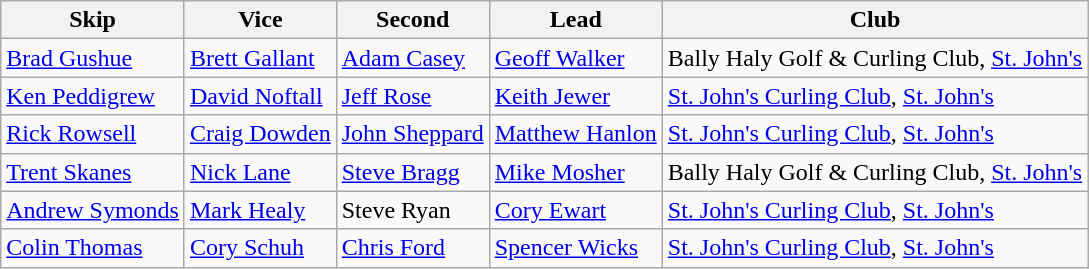<table class="wikitable">
<tr>
<th>Skip</th>
<th>Vice</th>
<th>Second</th>
<th>Lead</th>
<th>Club</th>
</tr>
<tr>
<td><a href='#'>Brad Gushue</a></td>
<td><a href='#'>Brett Gallant</a></td>
<td><a href='#'>Adam Casey</a></td>
<td><a href='#'>Geoff Walker</a></td>
<td>Bally Haly Golf & Curling Club, <a href='#'>St. John's</a></td>
</tr>
<tr>
<td><a href='#'>Ken Peddigrew</a></td>
<td><a href='#'>David Noftall</a></td>
<td><a href='#'>Jeff Rose</a></td>
<td><a href='#'>Keith Jewer</a></td>
<td><a href='#'>St. John's Curling Club</a>, <a href='#'>St. John's</a></td>
</tr>
<tr>
<td><a href='#'>Rick Rowsell</a></td>
<td><a href='#'>Craig Dowden</a></td>
<td><a href='#'>John Sheppard</a></td>
<td><a href='#'>Matthew Hanlon</a></td>
<td><a href='#'>St. John's Curling Club</a>, <a href='#'>St. John's</a></td>
</tr>
<tr>
<td><a href='#'>Trent Skanes</a></td>
<td><a href='#'>Nick Lane</a></td>
<td><a href='#'>Steve Bragg</a></td>
<td><a href='#'>Mike Mosher</a></td>
<td>Bally Haly Golf & Curling Club, <a href='#'>St. John's</a></td>
</tr>
<tr>
<td><a href='#'>Andrew Symonds</a></td>
<td><a href='#'>Mark Healy</a></td>
<td>Steve Ryan</td>
<td><a href='#'>Cory Ewart</a></td>
<td><a href='#'>St. John's Curling Club</a>, <a href='#'>St. John's</a></td>
</tr>
<tr>
<td><a href='#'>Colin Thomas</a></td>
<td><a href='#'>Cory Schuh</a></td>
<td><a href='#'>Chris Ford</a></td>
<td><a href='#'>Spencer Wicks</a></td>
<td><a href='#'>St. John's Curling Club</a>, <a href='#'>St. John's</a></td>
</tr>
</table>
